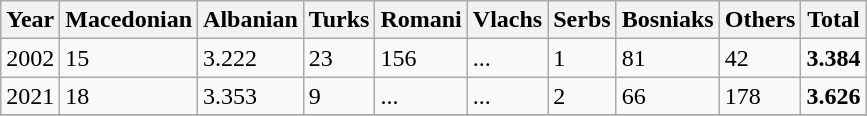<table class="wikitable">
<tr>
<th>Year</th>
<th>Macedonian</th>
<th>Albanian</th>
<th>Turks</th>
<th>Romani</th>
<th>Vlachs</th>
<th>Serbs</th>
<th>Bosniaks</th>
<th><abbr>Others</abbr></th>
<th>Total</th>
</tr>
<tr>
<td>2002</td>
<td>15</td>
<td>3.222</td>
<td>23</td>
<td>156</td>
<td>...</td>
<td>1</td>
<td>81</td>
<td>42</td>
<td><strong>3.384</strong></td>
</tr>
<tr>
<td>2021</td>
<td>18</td>
<td>3.353</td>
<td>9</td>
<td>...</td>
<td>...</td>
<td>2</td>
<td>66</td>
<td>178</td>
<td><strong>3.626</strong></td>
</tr>
<tr>
</tr>
</table>
